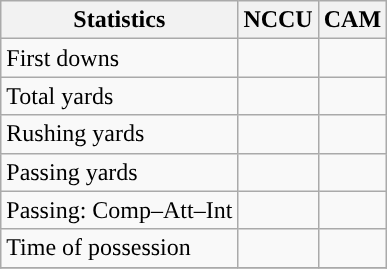<table class="wikitable" style="float: left;">
<tr>
<th>Statistics</th>
<th>NCCU</th>
<th>CAM</th>
</tr>
<tr>
<td>First downs</td>
<td></td>
<td></td>
</tr>
<tr>
<td>Total yards</td>
<td></td>
<td></td>
</tr>
<tr>
<td>Rushing yards</td>
<td></td>
<td></td>
</tr>
<tr>
<td>Passing yards</td>
<td></td>
<td></td>
</tr>
<tr>
<td>Passing: Comp–Att–Int</td>
<td></td>
<td></td>
</tr>
<tr>
<td>Time of possession</td>
<td></td>
<td></td>
</tr>
<tr>
</tr>
</table>
